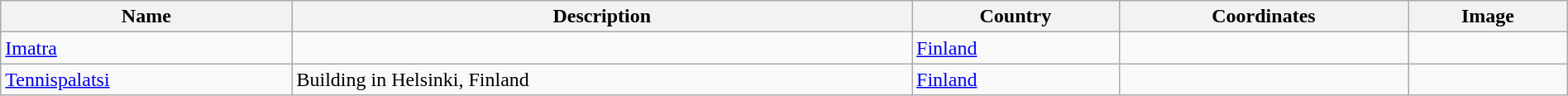<table class='wikitable sortable' style="width:100%">
<tr>
<th>Name</th>
<th>Description</th>
<th>Country</th>
<th>Coordinates</th>
<th>Image</th>
</tr>
<tr>
<td><a href='#'>Imatra</a></td>
<td></td>
<td><a href='#'>Finland</a></td>
<td></td>
<td></td>
</tr>
<tr>
<td><a href='#'>Tennispalatsi</a></td>
<td>Building in Helsinki, Finland</td>
<td><a href='#'>Finland</a></td>
<td></td>
<td></td>
</tr>
</table>
